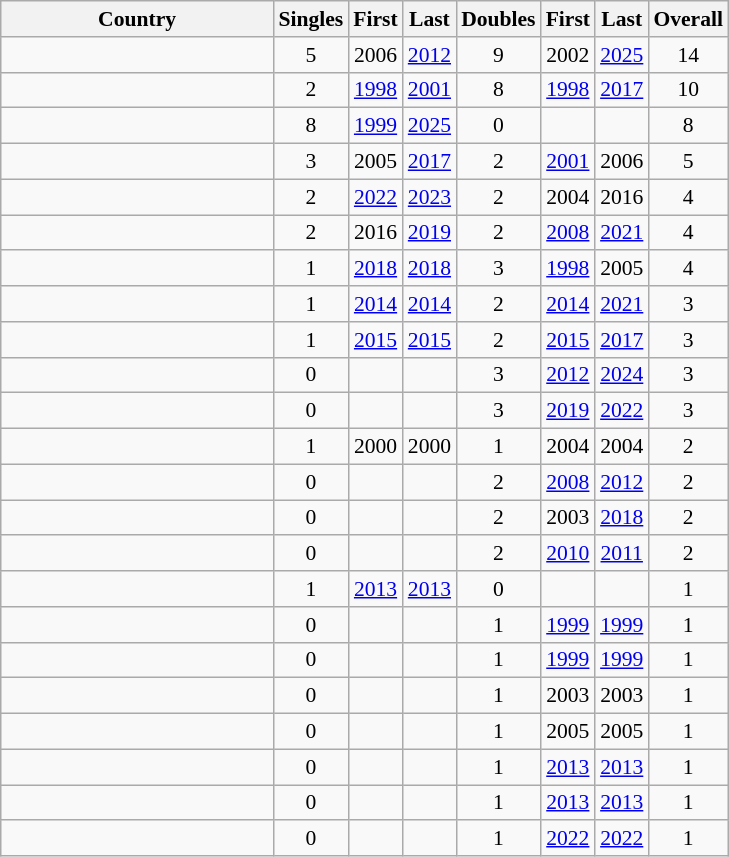<table class="wikitable sortable" style="text-align:center; font-size:90%">
<tr>
<th width="175">Country</th>
<th>Singles</th>
<th>First</th>
<th>Last</th>
<th>Doubles</th>
<th>First</th>
<th>Last</th>
<th>Overall</th>
</tr>
<tr>
<td align="left"></td>
<td>5</td>
<td>2006</td>
<td><a href='#'>2012</a></td>
<td>9</td>
<td>2002</td>
<td><a href='#'>2025</a></td>
<td>14</td>
</tr>
<tr>
<td align="left"></td>
<td>2</td>
<td><a href='#'>1998</a></td>
<td><a href='#'>2001</a></td>
<td>8</td>
<td><a href='#'>1998</a></td>
<td><a href='#'>2017</a></td>
<td>10</td>
</tr>
<tr>
<td align="left"></td>
<td>8</td>
<td><a href='#'>1999</a></td>
<td><a href='#'>2025</a></td>
<td>0</td>
<td></td>
<td></td>
<td>8</td>
</tr>
<tr>
<td align="left"></td>
<td>3</td>
<td>2005</td>
<td><a href='#'>2017</a></td>
<td>2</td>
<td><a href='#'>2001</a></td>
<td>2006</td>
<td>5</td>
</tr>
<tr>
<td align="left"></td>
<td>2</td>
<td><a href='#'>2022</a></td>
<td><a href='#'>2023</a></td>
<td>2</td>
<td>2004</td>
<td>2016</td>
<td>4</td>
</tr>
<tr>
<td align="left"></td>
<td>2</td>
<td>2016</td>
<td><a href='#'>2019</a></td>
<td>2</td>
<td><a href='#'>2008</a></td>
<td><a href='#'>2021</a></td>
<td>4</td>
</tr>
<tr>
<td align="left"></td>
<td>1</td>
<td><a href='#'>2018</a></td>
<td><a href='#'>2018</a></td>
<td>3</td>
<td><a href='#'>1998</a></td>
<td>2005</td>
<td>4</td>
</tr>
<tr>
<td align="left"></td>
<td>1</td>
<td><a href='#'>2014</a></td>
<td><a href='#'>2014</a></td>
<td>2</td>
<td><a href='#'>2014</a></td>
<td><a href='#'>2021</a></td>
<td>3</td>
</tr>
<tr>
<td align="left"></td>
<td>1</td>
<td><a href='#'>2015</a></td>
<td><a href='#'>2015</a></td>
<td>2</td>
<td><a href='#'>2015</a></td>
<td><a href='#'>2017</a></td>
<td>3</td>
</tr>
<tr>
<td align="left"></td>
<td>0</td>
<td></td>
<td></td>
<td>3</td>
<td><a href='#'>2012</a></td>
<td><a href='#'>2024</a></td>
<td>3</td>
</tr>
<tr>
<td align="left"></td>
<td>0</td>
<td></td>
<td></td>
<td>3</td>
<td><a href='#'>2019</a></td>
<td><a href='#'>2022</a></td>
<td>3</td>
</tr>
<tr>
<td align="left"></td>
<td>1</td>
<td>2000</td>
<td>2000</td>
<td>1</td>
<td>2004</td>
<td>2004</td>
<td>2</td>
</tr>
<tr>
<td align="left"></td>
<td>0</td>
<td></td>
<td></td>
<td>2</td>
<td><a href='#'>2008</a></td>
<td><a href='#'>2012</a></td>
<td>2</td>
</tr>
<tr>
<td align="left"></td>
<td>0</td>
<td></td>
<td></td>
<td>2</td>
<td>2003</td>
<td><a href='#'>2018</a></td>
<td>2</td>
</tr>
<tr>
<td align="left"></td>
<td>0</td>
<td></td>
<td></td>
<td>2</td>
<td><a href='#'>2010</a></td>
<td><a href='#'>2011</a></td>
<td>2</td>
</tr>
<tr>
<td align="left"></td>
<td>1</td>
<td><a href='#'>2013</a></td>
<td><a href='#'>2013</a></td>
<td>0</td>
<td></td>
<td></td>
<td>1</td>
</tr>
<tr>
<td align="left"></td>
<td>0</td>
<td></td>
<td></td>
<td>1</td>
<td><a href='#'>1999</a></td>
<td><a href='#'>1999</a></td>
<td>1</td>
</tr>
<tr>
<td align="left"></td>
<td>0</td>
<td></td>
<td></td>
<td>1</td>
<td><a href='#'>1999</a></td>
<td><a href='#'>1999</a></td>
<td>1</td>
</tr>
<tr>
<td align="left"></td>
<td>0</td>
<td></td>
<td></td>
<td>1</td>
<td>2003</td>
<td>2003</td>
<td>1</td>
</tr>
<tr>
<td align="left"></td>
<td>0</td>
<td></td>
<td></td>
<td>1</td>
<td>2005</td>
<td>2005</td>
<td>1</td>
</tr>
<tr>
<td align="left"></td>
<td>0</td>
<td></td>
<td></td>
<td>1</td>
<td><a href='#'>2013</a></td>
<td><a href='#'>2013</a></td>
<td>1</td>
</tr>
<tr>
<td align="left"></td>
<td>0</td>
<td></td>
<td></td>
<td>1</td>
<td><a href='#'>2013</a></td>
<td><a href='#'>2013</a></td>
<td>1</td>
</tr>
<tr>
<td align="left"></td>
<td>0</td>
<td></td>
<td></td>
<td>1</td>
<td><a href='#'>2022</a></td>
<td><a href='#'>2022</a></td>
<td>1</td>
</tr>
</table>
